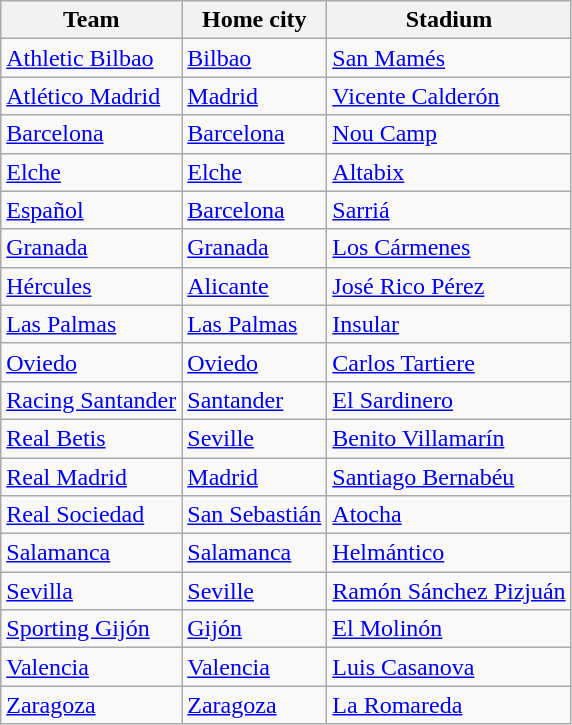<table class="wikitable sortable" style="text-align: left;">
<tr>
<th>Team</th>
<th>Home city</th>
<th>Stadium</th>
</tr>
<tr>
<td><a href='#'>Athletic Bilbao</a></td>
<td><a href='#'>Bilbao</a></td>
<td><a href='#'>San Mamés</a></td>
</tr>
<tr>
<td><a href='#'>Atlético Madrid</a></td>
<td><a href='#'>Madrid</a></td>
<td><a href='#'>Vicente Calderón</a></td>
</tr>
<tr>
<td><a href='#'>Barcelona</a></td>
<td><a href='#'>Barcelona</a></td>
<td><a href='#'>Nou Camp</a></td>
</tr>
<tr>
<td><a href='#'>Elche</a></td>
<td><a href='#'>Elche</a></td>
<td><a href='#'>Altabix</a></td>
</tr>
<tr>
<td><a href='#'>Español</a></td>
<td><a href='#'>Barcelona</a></td>
<td><a href='#'>Sarriá</a></td>
</tr>
<tr>
<td><a href='#'>Granada</a></td>
<td><a href='#'>Granada</a></td>
<td><a href='#'>Los Cármenes</a></td>
</tr>
<tr>
<td><a href='#'>Hércules</a></td>
<td><a href='#'>Alicante</a></td>
<td><a href='#'>José Rico Pérez</a></td>
</tr>
<tr>
<td><a href='#'>Las Palmas</a></td>
<td><a href='#'>Las Palmas</a></td>
<td><a href='#'>Insular</a></td>
</tr>
<tr>
<td><a href='#'>Oviedo</a></td>
<td><a href='#'>Oviedo</a></td>
<td><a href='#'>Carlos Tartiere</a></td>
</tr>
<tr>
<td><a href='#'>Racing Santander</a></td>
<td><a href='#'>Santander</a></td>
<td><a href='#'>El Sardinero</a></td>
</tr>
<tr>
<td><a href='#'>Real Betis</a></td>
<td><a href='#'>Seville</a></td>
<td><a href='#'>Benito Villamarín</a></td>
</tr>
<tr>
<td><a href='#'>Real Madrid</a></td>
<td><a href='#'>Madrid</a></td>
<td><a href='#'>Santiago Bernabéu</a></td>
</tr>
<tr>
<td><a href='#'>Real Sociedad</a></td>
<td><a href='#'>San Sebastián</a></td>
<td><a href='#'>Atocha</a></td>
</tr>
<tr>
<td><a href='#'>Salamanca</a></td>
<td><a href='#'>Salamanca</a></td>
<td><a href='#'>Helmántico</a></td>
</tr>
<tr>
<td><a href='#'>Sevilla</a></td>
<td><a href='#'>Seville</a></td>
<td><a href='#'>Ramón Sánchez Pizjuán</a></td>
</tr>
<tr>
<td><a href='#'>Sporting Gijón</a></td>
<td><a href='#'>Gijón</a></td>
<td><a href='#'>El Molinón</a></td>
</tr>
<tr>
<td><a href='#'>Valencia</a></td>
<td><a href='#'>Valencia</a></td>
<td><a href='#'>Luis Casanova</a></td>
</tr>
<tr>
<td><a href='#'>Zaragoza</a></td>
<td><a href='#'>Zaragoza</a></td>
<td><a href='#'>La Romareda</a></td>
</tr>
</table>
